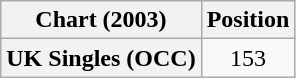<table class="wikitable plainrowheaders" style="text-align:center">
<tr>
<th scope="col">Chart (2003)</th>
<th scope="col">Position</th>
</tr>
<tr>
<th scope="row">UK Singles (OCC)</th>
<td>153</td>
</tr>
</table>
